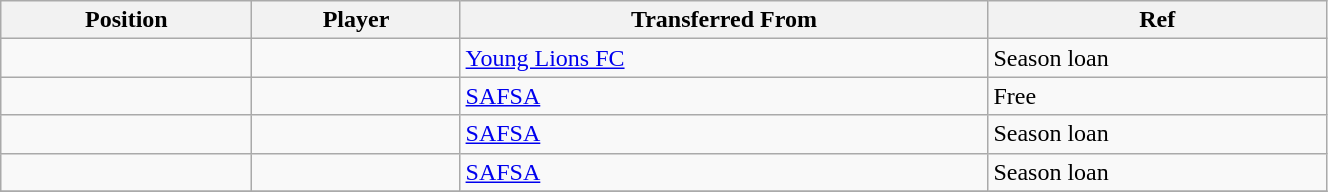<table class="wikitable sortable" style="width:70%; text-align:center; font-size:100%; text-align:left;">
<tr>
<th><strong>Position</strong></th>
<th><strong>Player</strong></th>
<th><strong>Transferred From</strong></th>
<th><strong>Ref</strong></th>
</tr>
<tr>
<td></td>
<td></td>
<td> <a href='#'>Young Lions FC</a></td>
<td>Season loan</td>
</tr>
<tr>
<td></td>
<td></td>
<td> <a href='#'>SAFSA</a></td>
<td>Free</td>
</tr>
<tr>
<td></td>
<td></td>
<td> <a href='#'>SAFSA</a></td>
<td>Season loan</td>
</tr>
<tr>
<td></td>
<td></td>
<td> <a href='#'>SAFSA</a></td>
<td>Season loan</td>
</tr>
<tr>
</tr>
</table>
